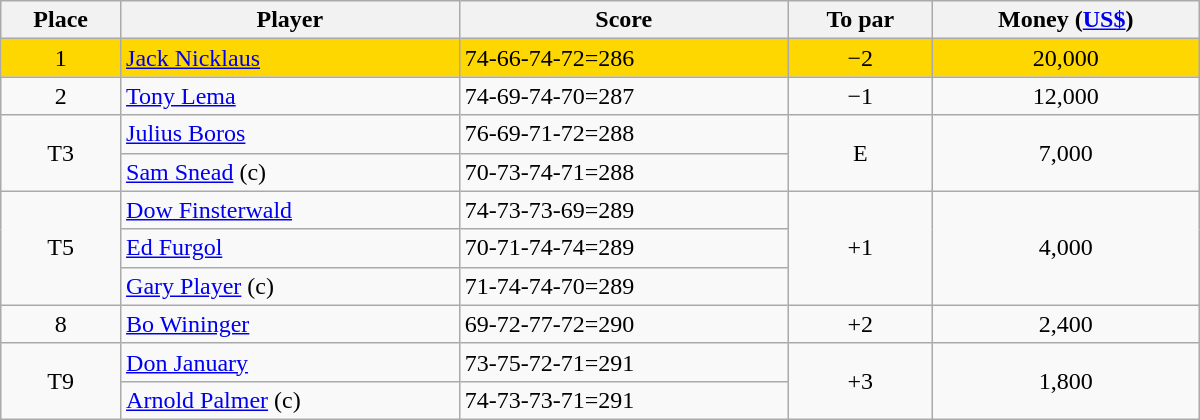<table class="wikitable" style="width:50em; margin-bottom:0">
<tr>
<th>Place</th>
<th>Player</th>
<th>Score</th>
<th>To par</th>
<th>Money (<a href='#'>US$</a>)</th>
</tr>
<tr style="background:gold">
<td align=center>1</td>
<td> <a href='#'>Jack Nicklaus</a></td>
<td>74-66-74-72=286</td>
<td align=center>−2</td>
<td align=center>20,000</td>
</tr>
<tr>
<td align=center>2</td>
<td> <a href='#'>Tony Lema</a></td>
<td>74-69-74-70=287</td>
<td align=center>−1</td>
<td align=center>12,000</td>
</tr>
<tr>
<td rowspan=2 align=center>T3</td>
<td> <a href='#'>Julius Boros</a></td>
<td>76-69-71-72=288</td>
<td rowspan=2 align=center>E</td>
<td rowspan=2 align=center>7,000</td>
</tr>
<tr>
<td> <a href='#'>Sam Snead</a> (c)</td>
<td>70-73-74-71=288</td>
</tr>
<tr>
<td rowspan=3 align=center>T5</td>
<td> <a href='#'>Dow Finsterwald</a></td>
<td>74-73-73-69=289</td>
<td rowspan=3 align=center>+1</td>
<td rowspan=3 align=center>4,000</td>
</tr>
<tr>
<td> <a href='#'>Ed Furgol</a></td>
<td>70-71-74-74=289</td>
</tr>
<tr>
<td> <a href='#'>Gary Player</a> (c)</td>
<td>71-74-74-70=289</td>
</tr>
<tr>
<td align=center>8</td>
<td> <a href='#'>Bo Wininger</a></td>
<td>69-72-77-72=290</td>
<td align=center>+2</td>
<td align=center>2,400</td>
</tr>
<tr>
<td rowspan=2 align=center>T9</td>
<td> <a href='#'>Don January</a></td>
<td>73-75-72-71=291</td>
<td rowspan=2 align=center>+3</td>
<td rowspan=2 align=center>1,800</td>
</tr>
<tr>
<td> <a href='#'>Arnold Palmer</a> (c)</td>
<td>74-73-73-71=291</td>
</tr>
</table>
